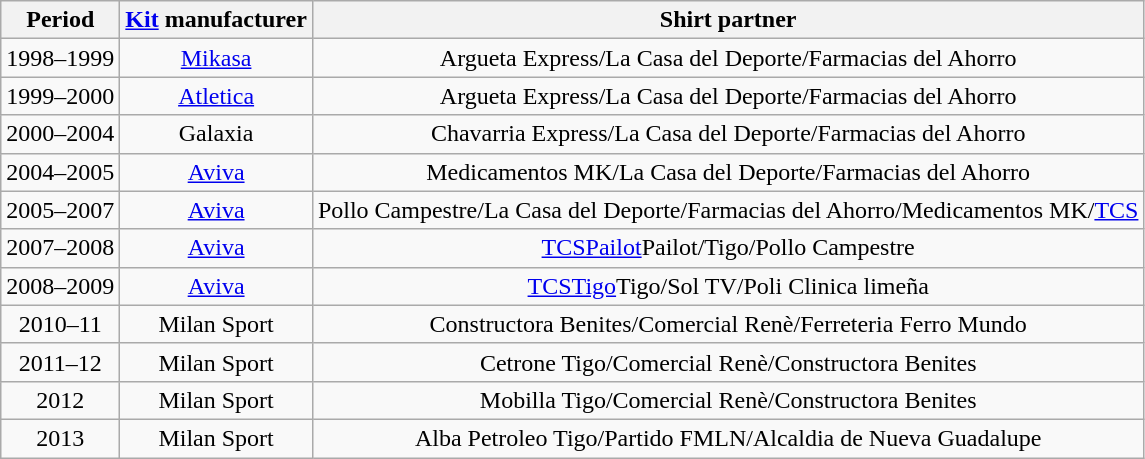<table class="wikitable" style="text-align: center">
<tr>
<th>Period</th>
<th><a href='#'>Kit</a> manufacturer</th>
<th>Shirt partner</th>
</tr>
<tr -->
<td>1998–1999</td>
<td><a href='#'>Mikasa</a></td>
<td>Argueta Express/La Casa del Deporte/Farmacias del Ahorro</td>
</tr>
<tr>
<td>1999–2000</td>
<td><a href='#'>Atletica</a></td>
<td>Argueta Express/La Casa del Deporte/Farmacias del Ahorro</td>
</tr>
<tr>
<td>2000–2004</td>
<td>Galaxia</td>
<td>Chavarria Express/La Casa del Deporte/Farmacias del Ahorro</td>
</tr>
<tr>
<td>2004–2005</td>
<td><a href='#'>Aviva</a></td>
<td>Medicamentos MK/La Casa del Deporte/Farmacias del Ahorro</td>
</tr>
<tr>
<td>2005–2007</td>
<td><a href='#'>Aviva</a></td>
<td>Pollo Campestre/La Casa del Deporte/Farmacias del Ahorro/Medicamentos MK/<a href='#'>TCS</a></td>
</tr>
<tr>
<td>2007–2008</td>
<td><a href='#'>Aviva</a></td>
<td><a href='#'>TCSPailot</a>Pailot/Tigo/Pollo Campestre</td>
</tr>
<tr>
<td>2008–2009</td>
<td><a href='#'>Aviva</a></td>
<td><a href='#'>TCSTigo</a>Tigo/Sol TV/Poli Clinica limeña</td>
</tr>
<tr>
<td>2010–11</td>
<td>Milan Sport</td>
<td>Constructora Benites/Comercial Renè/Ferreteria Ferro Mundo</td>
</tr>
<tr>
<td>2011–12</td>
<td>Milan Sport</td>
<td>Cetrone Tigo/Comercial Renè/Constructora Benites</td>
</tr>
<tr>
<td>2012</td>
<td>Milan Sport</td>
<td>Mobilla Tigo/Comercial Renè/Constructora Benites</td>
</tr>
<tr>
<td>2013</td>
<td>Milan Sport</td>
<td>Alba Petroleo Tigo/Partido FMLN/Alcaldia de Nueva Guadalupe</td>
</tr>
</table>
